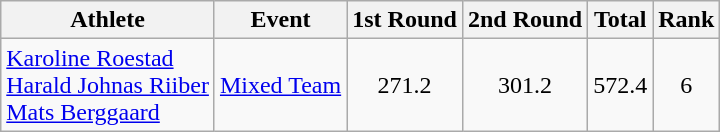<table class="wikitable">
<tr>
<th>Athlete</th>
<th>Event</th>
<th>1st Round</th>
<th>2nd Round</th>
<th>Total</th>
<th>Rank</th>
</tr>
<tr>
<td><a href='#'>Karoline Roestad</a><br><a href='#'>Harald Johnas Riiber</a><br><a href='#'>Mats Berggaard</a></td>
<td><a href='#'>Mixed Team</a></td>
<td align="center">271.2</td>
<td align="center">301.2</td>
<td align="center">572.4</td>
<td align="center">6</td>
</tr>
</table>
